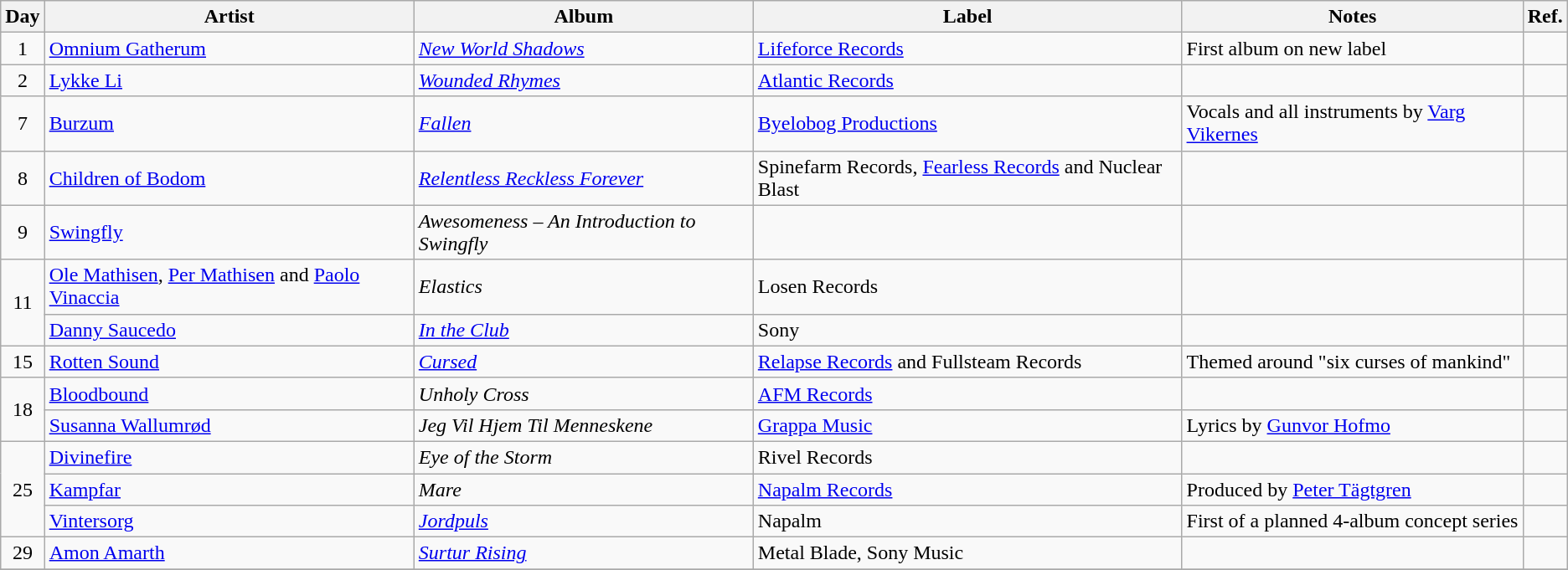<table class="wikitable">
<tr>
<th>Day</th>
<th>Artist</th>
<th>Album</th>
<th>Label</th>
<th>Notes</th>
<th>Ref.</th>
</tr>
<tr>
<td rowspan="1" style="text-align:center;">1</td>
<td><a href='#'>Omnium Gatherum</a></td>
<td><em><a href='#'>New World Shadows</a></em></td>
<td><a href='#'>Lifeforce Records</a></td>
<td>First album on new label</td>
<td></td>
</tr>
<tr>
<td rowspan="1" style="text-align:center;">2</td>
<td><a href='#'>Lykke Li</a></td>
<td><em><a href='#'>Wounded Rhymes</a></em></td>
<td><a href='#'>Atlantic Records</a></td>
<td></td>
<td></td>
</tr>
<tr>
<td rowspan="1" style="text-align:center;">7</td>
<td><a href='#'>Burzum</a></td>
<td><em><a href='#'>Fallen</a></em></td>
<td><a href='#'>Byelobog Productions</a></td>
<td>Vocals and all instruments by <a href='#'>Varg Vikernes</a></td>
<td></td>
</tr>
<tr>
<td rowspan="1" style="text-align:center;">8</td>
<td><a href='#'>Children of Bodom</a></td>
<td><em><a href='#'>Relentless Reckless Forever</a></em></td>
<td>Spinefarm Records, <a href='#'>Fearless Records</a> and Nuclear Blast</td>
<td></td>
<td></td>
</tr>
<tr>
<td rowspan="1" style="text-align:center;">9</td>
<td><a href='#'>Swingfly</a></td>
<td><em>Awesomeness – An Introduction to Swingfly</em></td>
<td></td>
<td></td>
<td></td>
</tr>
<tr>
<td rowspan="2" style="text-align:center;">11</td>
<td><a href='#'>Ole Mathisen</a>, <a href='#'>Per Mathisen</a> and <a href='#'>Paolo Vinaccia</a></td>
<td><em>Elastics</em></td>
<td>Losen Records</td>
<td></td>
<td></td>
</tr>
<tr>
<td><a href='#'>Danny Saucedo</a></td>
<td><em><a href='#'>In the Club</a></em></td>
<td>Sony</td>
<td></td>
<td></td>
</tr>
<tr>
<td rowspan="1" style="text-align:center;">15</td>
<td><a href='#'>Rotten Sound</a></td>
<td><em><a href='#'>Cursed</a></em></td>
<td><a href='#'>Relapse Records</a> and Fullsteam Records</td>
<td>Themed around "six curses of mankind"</td>
<td></td>
</tr>
<tr>
<td rowspan="2" style="text-align:center;">18</td>
<td><a href='#'>Bloodbound</a></td>
<td><em>Unholy Cross</em></td>
<td><a href='#'>AFM Records</a></td>
<td></td>
<td></td>
</tr>
<tr>
<td><a href='#'>Susanna Wallumrød</a></td>
<td><em>Jeg Vil Hjem Til Menneskene</em></td>
<td><a href='#'>Grappa Music</a></td>
<td>Lyrics by <a href='#'>Gunvor Hofmo</a></td>
<td></td>
</tr>
<tr>
<td rowspan="3" style="text-align:center;">25</td>
<td><a href='#'>Divinefire</a></td>
<td><em>Eye of the Storm</em></td>
<td>Rivel Records</td>
<td></td>
<td></td>
</tr>
<tr>
<td><a href='#'>Kampfar</a></td>
<td><em>Mare</em></td>
<td><a href='#'>Napalm Records</a></td>
<td>Produced by <a href='#'>Peter Tägtgren</a></td>
<td></td>
</tr>
<tr>
<td><a href='#'>Vintersorg</a></td>
<td><em><a href='#'>Jordpuls</a></em></td>
<td>Napalm</td>
<td>First of a planned 4-album concept series</td>
<td></td>
</tr>
<tr>
<td rowspan="1" style="text-align:center;">29</td>
<td><a href='#'>Amon Amarth</a></td>
<td><em><a href='#'>Surtur Rising</a></em></td>
<td>Metal Blade, Sony Music</td>
<td></td>
<td></td>
</tr>
<tr>
</tr>
</table>
